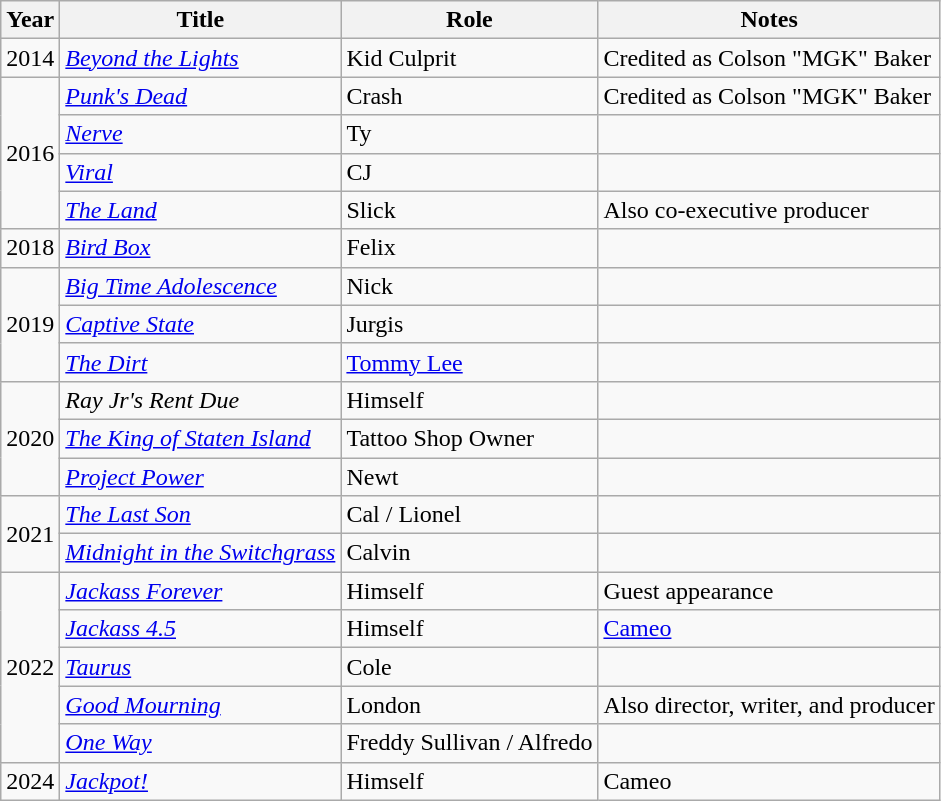<table class="wikitable sortable">
<tr>
<th>Year</th>
<th>Title</th>
<th>Role</th>
<th class=unsortable>Notes</th>
</tr>
<tr>
<td>2014</td>
<td><em><a href='#'>Beyond the Lights</a></em></td>
<td>Kid Culprit</td>
<td>Credited as Colson "MGK" Baker</td>
</tr>
<tr>
<td rowspan="4">2016</td>
<td><em><a href='#'>Punk's Dead</a></em></td>
<td>Crash</td>
<td>Credited as Colson "MGK" Baker</td>
</tr>
<tr>
<td><em><a href='#'>Nerve</a></em></td>
<td>Ty</td>
<td></td>
</tr>
<tr>
<td><em><a href='#'>Viral</a></em></td>
<td>CJ</td>
<td></td>
</tr>
<tr>
<td><em><a href='#'>The Land</a></em></td>
<td>Slick</td>
<td>Also co-executive producer</td>
</tr>
<tr>
<td>2018</td>
<td><em><a href='#'>Bird Box</a></em></td>
<td>Felix</td>
<td></td>
</tr>
<tr>
<td rowspan="3">2019</td>
<td><em><a href='#'>Big Time Adolescence</a></em></td>
<td>Nick</td>
<td></td>
</tr>
<tr>
<td><em><a href='#'>Captive State</a></em></td>
<td>Jurgis</td>
<td></td>
</tr>
<tr>
<td><em><a href='#'>The Dirt</a></em></td>
<td><a href='#'>Tommy Lee</a></td>
<td></td>
</tr>
<tr>
<td rowspan="3">2020</td>
<td><em>Ray Jr's Rent Due</em></td>
<td>Himself</td>
<td></td>
</tr>
<tr>
<td><em><a href='#'>The King of Staten Island</a></em></td>
<td>Tattoo Shop Owner</td>
<td></td>
</tr>
<tr>
<td><em><a href='#'>Project Power</a></em></td>
<td>Newt</td>
<td></td>
</tr>
<tr>
<td rowspan="2">2021</td>
<td><em><a href='#'>The Last Son</a></em></td>
<td>Cal / Lionel</td>
<td></td>
</tr>
<tr>
<td><em><a href='#'>Midnight in the Switchgrass</a></em></td>
<td>Calvin</td>
<td></td>
</tr>
<tr>
<td rowspan="5">2022</td>
<td><em><a href='#'>Jackass Forever</a></em></td>
<td>Himself</td>
<td>Guest appearance</td>
</tr>
<tr>
<td><em><a href='#'>Jackass 4.5</a></em></td>
<td>Himself</td>
<td><a href='#'>Cameo</a></td>
</tr>
<tr>
<td><em><a href='#'>Taurus</a></em></td>
<td>Cole</td>
<td></td>
</tr>
<tr>
<td><em><a href='#'>Good Mourning</a></em></td>
<td>London</td>
<td>Also director, writer, and producer</td>
</tr>
<tr>
<td><em><a href='#'>One Way</a></em></td>
<td>Freddy Sullivan / Alfredo</td>
<td></td>
</tr>
<tr>
<td>2024</td>
<td><em><a href='#'>Jackpot!</a></em></td>
<td>Himself</td>
<td>Cameo</td>
</tr>
</table>
